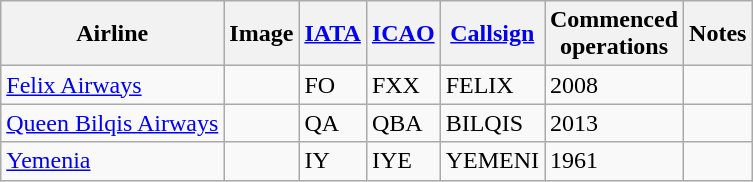<table class="wikitable sortable">
<tr valign="middle">
<th>Airline</th>
<th>Image</th>
<th><a href='#'>IATA</a></th>
<th><a href='#'>ICAO</a></th>
<th><a href='#'>Callsign</a></th>
<th>Commenced<br>operations</th>
<th>Notes</th>
</tr>
<tr>
<td><a href='#'>Felix Airways</a></td>
<td></td>
<td>FO</td>
<td>FXX</td>
<td>FELIX</td>
<td>2008</td>
<td></td>
</tr>
<tr>
<td><a href='#'>Queen Bilqis Airways</a></td>
<td></td>
<td>QA</td>
<td>QBA</td>
<td>BILQIS</td>
<td>2013</td>
<td></td>
</tr>
<tr>
<td><a href='#'>Yemenia</a></td>
<td></td>
<td>IY</td>
<td>IYE</td>
<td>YEMENI</td>
<td>1961</td>
<td></td>
</tr>
</table>
